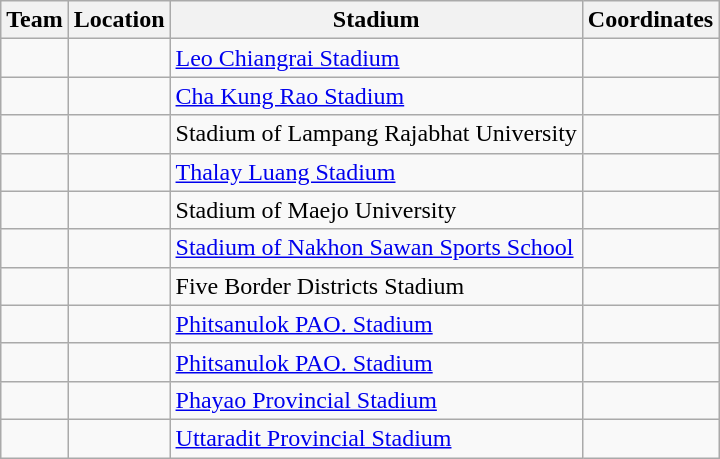<table class="wikitable sortable">
<tr>
<th>Team</th>
<th>Location</th>
<th>Stadium</th>
<th>Coordinates</th>
</tr>
<tr>
<td></td>
<td></td>
<td><a href='#'>Leo Chiangrai Stadium</a></td>
<td></td>
</tr>
<tr>
<td></td>
<td></td>
<td><a href='#'>Cha Kung Rao Stadium</a></td>
<td></td>
</tr>
<tr>
<td></td>
<td></td>
<td>Stadium of Lampang Rajabhat University</td>
<td></td>
</tr>
<tr>
<td></td>
<td></td>
<td><a href='#'>Thalay Luang Stadium</a></td>
<td></td>
</tr>
<tr>
<td></td>
<td></td>
<td>Stadium of Maejo University</td>
<td></td>
</tr>
<tr>
<td></td>
<td></td>
<td><a href='#'>Stadium of Nakhon Sawan Sports School</a></td>
<td></td>
</tr>
<tr>
<td></td>
<td></td>
<td>Five Border Districts Stadium</td>
<td></td>
</tr>
<tr>
<td></td>
<td></td>
<td><a href='#'>Phitsanulok PAO. Stadium</a></td>
<td></td>
</tr>
<tr>
<td></td>
<td></td>
<td><a href='#'>Phitsanulok PAO. Stadium</a></td>
<td></td>
</tr>
<tr>
<td></td>
<td></td>
<td><a href='#'>Phayao Provincial Stadium</a></td>
<td></td>
</tr>
<tr>
<td></td>
<td></td>
<td><a href='#'>Uttaradit Provincial Stadium</a></td>
<td></td>
</tr>
</table>
